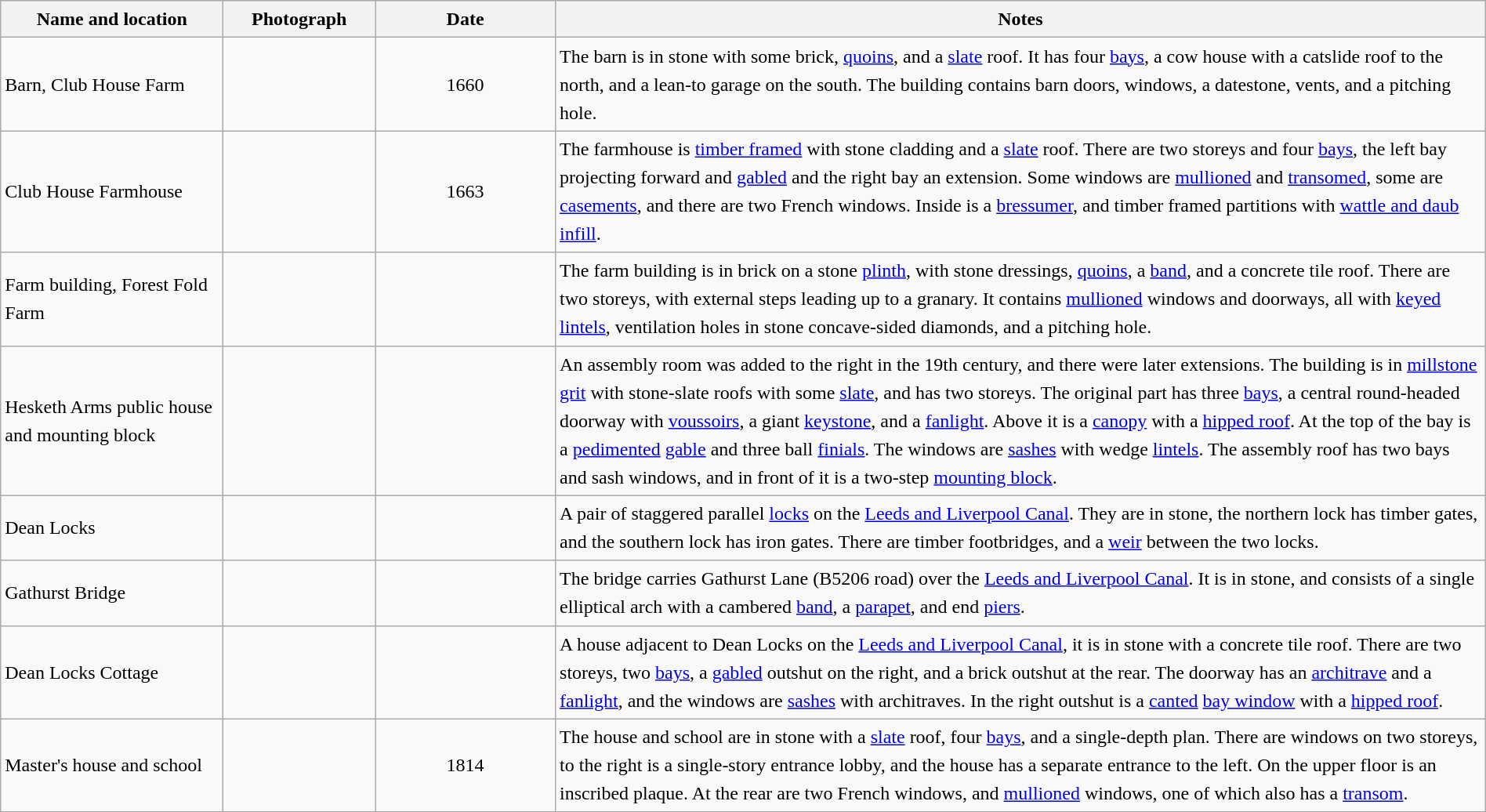<table class="wikitable sortable plainrowheaders" style="width:100%;border:0px;text-align:left;line-height:150%;">
<tr>
<th scope="col"  style="width:150px">Name and location</th>
<th scope="col"  style="width:100px" class="unsortable">Photograph</th>
<th scope="col"  style="width:120px">Date</th>
<th scope="col"  style="width:650px" class="unsortable">Notes</th>
</tr>
<tr>
<td>Barn, Club House Farm<br><small></small></td>
<td></td>
<td align="center">1660</td>
<td>The barn is in stone with some brick, <a href='#'>quoins</a>, and a <a href='#'>slate</a> roof. It has four <a href='#'>bays</a>, a cow house with a catslide roof to the north, and a lean-to garage on the south. The building contains barn doors, windows, a datestone, vents, and a pitching hole.</td>
</tr>
<tr>
<td>Club House Farmhouse<br><small></small></td>
<td></td>
<td align="center">1663</td>
<td>The farmhouse is <a href='#'>timber framed</a> with stone cladding and a <a href='#'>slate</a> roof. There are two storeys and four <a href='#'>bays</a>, the left bay projecting forward and <a href='#'>gabled</a> and the right bay an extension. Some windows are <a href='#'>mullioned</a> and <a href='#'>transomed</a>, some are <a href='#'>casements</a>, and there are two French windows. Inside is a <a href='#'>bressumer</a>, and timber framed partitions with <a href='#'>wattle and daub</a> <a href='#'>infill</a>.</td>
</tr>
<tr>
<td>Farm building, Forest Fold Farm<br><small></small></td>
<td></td>
<td align="center"></td>
<td>The farm building is in brick on a stone <a href='#'>plinth</a>, with stone dressings, <a href='#'>quoins</a>, a <a href='#'>band</a>, and a concrete tile roof. There are two storeys, with external steps leading up to a granary. It contains <a href='#'>mullioned</a> windows and doorways, all with <a href='#'>keyed</a> <a href='#'>lintels</a>, ventilation holes in stone concave-sided diamonds, and a pitching hole.</td>
</tr>
<tr>
<td>Hesketh Arms public house and mounting block<br><small></small></td>
<td></td>
<td align="center"></td>
<td>An assembly room was added to the right in the 19th century, and there were later extensions. The building is in <a href='#'>millstone grit</a> with stone-slate roofs with some <a href='#'>slate</a>, and has two storeys. The original part has three <a href='#'>bays</a>, a central round-headed doorway with <a href='#'>voussoirs</a>, a giant <a href='#'>keystone</a>, and a <a href='#'>fanlight</a>. Above it is a <a href='#'>canopy</a> with a <a href='#'>hipped roof</a>. At the top of the bay is a <a href='#'>pedimented</a> <a href='#'>gable</a> and three ball <a href='#'>finials</a>. The windows are <a href='#'>sashes</a> with wedge <a href='#'>lintels</a>. The assembly roof has two bays and sash windows, and in front of it is a two-step <a href='#'>mounting block</a>.</td>
</tr>
<tr>
<td>Dean Locks<br><small></small></td>
<td></td>
<td align="center"></td>
<td>A pair of staggered parallel <a href='#'>locks</a> on the <a href='#'>Leeds and Liverpool Canal</a>. They are in stone, the northern lock has timber gates, and the southern lock has iron gates. There are timber footbridges, and a <a href='#'>weir</a> between the two locks.</td>
</tr>
<tr>
<td>Gathurst Bridge<br><small></small></td>
<td></td>
<td align="center"></td>
<td>The bridge carries Gathurst Lane (B5206 road) over the <a href='#'>Leeds and Liverpool Canal</a>. It is in stone, and consists of a single elliptical arch with a cambered <a href='#'>band</a>, a <a href='#'>parapet</a>, and end <a href='#'>piers</a>.</td>
</tr>
<tr>
<td>Dean Locks Cottage<br><small></small></td>
<td></td>
<td align="center"></td>
<td>A house adjacent to Dean Locks on the <a href='#'>Leeds and Liverpool Canal</a>, it is in stone with a concrete tile roof. There are two storeys, two <a href='#'>bays</a>, a <a href='#'>gabled</a> outshut on the right, and a brick outshut at the rear. The doorway has an <a href='#'>architrave</a> and a <a href='#'>fanlight</a>, and the windows are <a href='#'>sashes</a> with architraves. In the right outshut is a <a href='#'>canted</a> <a href='#'>bay window</a> with a <a href='#'>hipped roof</a>.</td>
</tr>
<tr>
<td>Master's house and school<br><small></small></td>
<td></td>
<td align="center">1814</td>
<td>The house and school are in stone with a <a href='#'>slate</a> roof, four <a href='#'>bays</a>, and a single-depth plan. There are windows on two storeys, to the right is a single-story entrance lobby, and the house has a separate entrance to the left. On the upper floor is an inscribed plaque. At the rear are two French windows, and <a href='#'>mullioned</a> windows, one of which also has a <a href='#'>transom</a>.</td>
</tr>
<tr>
</tr>
</table>
